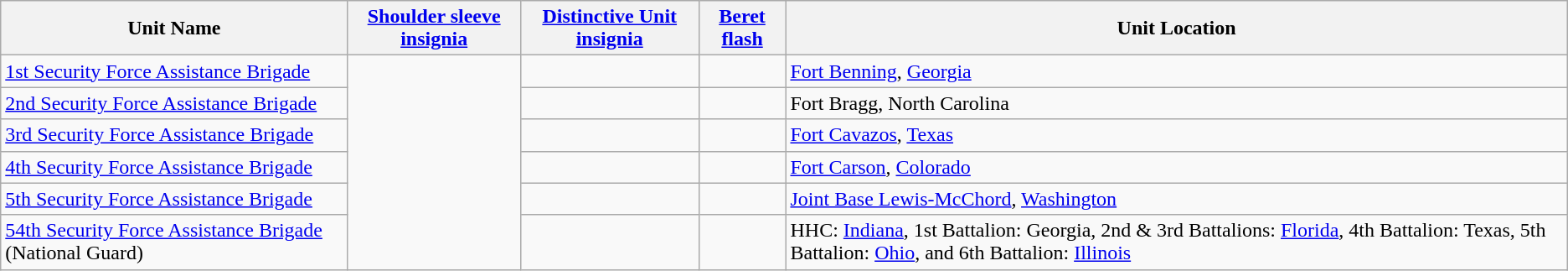<table class="wikitable">
<tr>
<th>Unit Name</th>
<th><a href='#'>Shoulder sleeve insignia</a></th>
<th><a href='#'>Distinctive Unit insignia</a></th>
<th><a href='#'>Beret flash</a></th>
<th>Unit Location</th>
</tr>
<tr>
<td><a href='#'>1st Security Force Assistance Brigade</a></td>
<td rowspan="6"></td>
<td></td>
<td></td>
<td><a href='#'>Fort Benning</a>, <a href='#'>Georgia</a></td>
</tr>
<tr>
<td><a href='#'>2nd Security Force Assistance Brigade</a></td>
<td></td>
<td></td>
<td>Fort Bragg, North Carolina</td>
</tr>
<tr>
<td><a href='#'>3rd Security Force Assistance Brigade</a></td>
<td></td>
<td></td>
<td><a href='#'>Fort Cavazos</a>, <a href='#'>Texas</a></td>
</tr>
<tr>
<td><a href='#'>4th Security Force Assistance Brigade</a></td>
<td></td>
<td></td>
<td><a href='#'>Fort Carson</a>, <a href='#'>Colorado</a></td>
</tr>
<tr>
<td><a href='#'>5th Security Force Assistance Brigade</a></td>
<td></td>
<td></td>
<td><a href='#'>Joint Base Lewis-McChord</a>, <a href='#'>Washington</a></td>
</tr>
<tr>
<td><a href='#'>54th Security Force Assistance Brigade</a> (National Guard)</td>
<td></td>
<td></td>
<td>HHC: <a href='#'>Indiana</a>, 1st Battalion: Georgia, 2nd & 3rd Battalions: <a href='#'>Florida</a>, 4th Battalion: Texas, 5th Battalion: <a href='#'>Ohio</a>, and 6th Battalion: <a href='#'>Illinois</a></td>
</tr>
</table>
